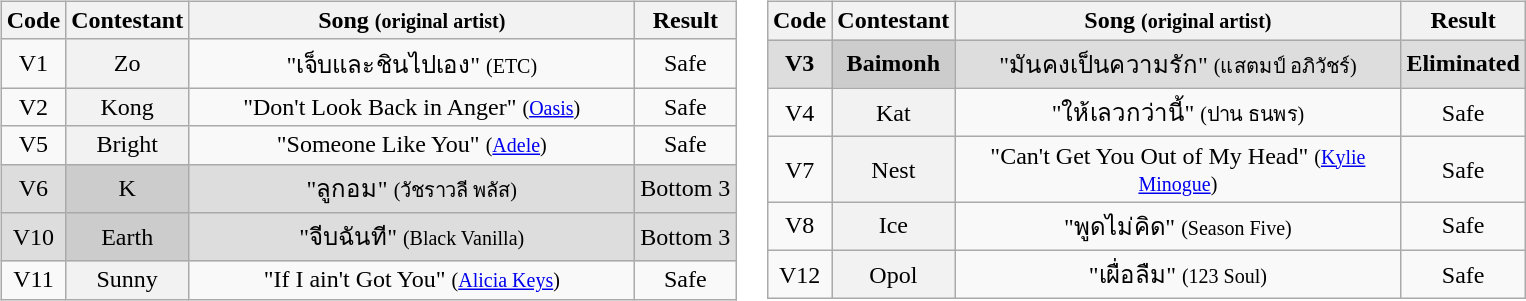<table>
<tr>
<td><br><table class="wikitable" style="text-align:center;">
<tr>
<th scope="col">Code</th>
<th scope="col">Contestant</th>
<th style="width:290px;" scope="col">Song <small>(original artist)</small></th>
<th scope="col">Result</th>
</tr>
<tr>
<td>V1</td>
<th scope="row" style="font-weight:normal;">Zo</th>
<td>"เจ็บและชินไปเอง" <small> (ETC)</small></td>
<td>Safe</td>
</tr>
<tr>
<td>V2</td>
<th scope="row" style="font-weight:normal;">Kong</th>
<td>"Don't Look Back in Anger" <small>(<a href='#'>Oasis</a>)</small></td>
<td>Safe</td>
</tr>
<tr>
<td>V5</td>
<th scope="row" style="font-weight:normal;">Bright</th>
<td>"Someone Like You" <small>(<a href='#'>Adele</a>)</small></td>
<td>Safe</td>
</tr>
<tr style="background:#ddd;">
<td>V6</td>
<th scope="row" style="background-color:#CCCCCC; font-weight:normal;">K</th>
<td>"ลูกอม" <small>(วัชราวลี พลัส)</small></td>
<td>Bottom 3</td>
</tr>
<tr style="background:#ddd;">
<td>V10</td>
<th scope="row" style="background-color:#CCCCCC; font-weight:normal;">Earth</th>
<td>"จีบฉันที" <small>(Black Vanilla)</small></td>
<td>Bottom 3</td>
</tr>
<tr>
<td>V11</td>
<th scope="row" style="font-weight:normal;">Sunny</th>
<td>"If I ain't Got You" <small>(<a href='#'>Alicia Keys</a>)</small></td>
<td>Safe</td>
</tr>
</table>
</td>
<td><br><table class="wikitable" style="text-align:center;">
<tr>
<th scope="col">Code</th>
<th scope="col">Contestant</th>
<th style="width:290px;" scope="col">Song <small>(original artist)</small></th>
<th scope="col">Result</th>
</tr>
<tr style="background:#ddd;">
<td><strong>V3</strong></td>
<th scope="row" style="background-color:#CCCCCC; font-weight:normal;"><strong>Baimonh</strong></th>
<td>"มันคงเป็นความรัก" <small>(แสตมป์ อภิวัชร์)</small></td>
<td><strong>Eliminated</strong></td>
</tr>
<tr>
<td>V4</td>
<th scope="row" style="font-weight:normal;">Kat</th>
<td>"ให้เลวกว่านี้" <small>(ปาน ธนพร)</small></td>
<td>Safe</td>
</tr>
<tr>
<td>V7</td>
<th scope="row" style="font-weight:normal;">Nest</th>
<td>"Can't Get You Out of My Head" <small> (<a href='#'>Kylie Minogue</a>)</small></td>
<td>Safe</td>
</tr>
<tr>
<td>V8</td>
<th scope="row" style="font-weight:normal;">Ice</th>
<td>"พูดไม่คิด" <small>(Season Five)</small></td>
<td>Safe</td>
</tr>
<tr>
<td>V12</td>
<th scope="row" style="font-weight:normal;">Opol</th>
<td>"เผื่อลืม" <small>(123 Soul)</small></td>
<td>Safe</td>
</tr>
</table>
</td>
</tr>
</table>
